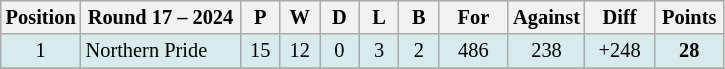<table class="wikitable" style="text-align:center; font-size:85%;">
<tr style="background: #d7ebed;">
<th width="40" abbr="Position">Position</th>
<th width="100">Round 17 – 2024</th>
<th width="20" abbr="Played">P</th>
<th width="20" abbr="Won">W</th>
<th width="20" abbr="Drawn">D</th>
<th width="20" abbr="Lost">L</th>
<th width="20" abbr="Bye">B</th>
<th width="40" abbr="Points for">For</th>
<th width="40" abbr="Points against">Against</th>
<th width="40" abbr="Points difference">Diff</th>
<th width="40" abbr="Points">Points</th>
</tr>
<tr style="background: #d7ebed;">
<td>1</td>
<td style="text-align:left;"> Northern Pride</td>
<td>15</td>
<td>12</td>
<td>0</td>
<td>3</td>
<td>2</td>
<td>486</td>
<td>238</td>
<td>+248</td>
<td><strong>28</strong></td>
</tr>
<tr>
</tr>
</table>
